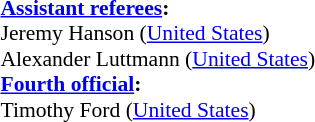<table width=100% style="font-size:90%">
<tr>
<td><br><strong><a href='#'>Assistant referees</a>:</strong>
<br>Jeremy Hanson (<a href='#'>United States</a>)
<br>Alexander Luttmann (<a href='#'>United States</a>)
<br><strong><a href='#'>Fourth official</a>:</strong>
<br>Timothy Ford (<a href='#'>United States</a>)</td>
</tr>
</table>
